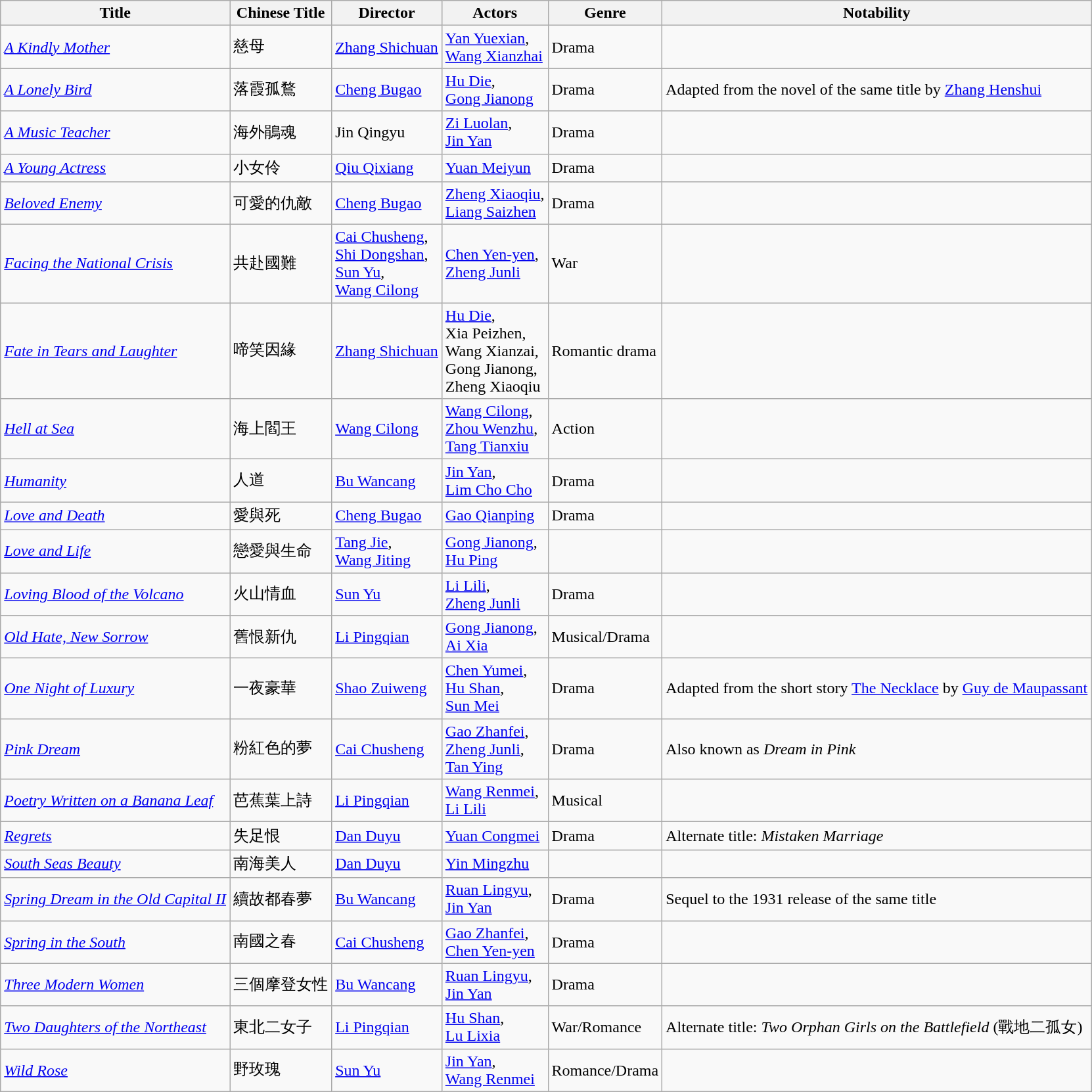<table class="wikitable">
<tr>
<th>Title</th>
<th>Chinese Title</th>
<th>Director</th>
<th>Actors</th>
<th>Genre</th>
<th>Notability</th>
</tr>
<tr>
<td><em><a href='#'>A Kindly Mother</a></em></td>
<td>慈母</td>
<td><a href='#'>Zhang Shichuan</a></td>
<td><a href='#'>Yan Yuexian</a>,<br><a href='#'>Wang Xianzhai</a></td>
<td>Drama</td>
<td></td>
</tr>
<tr>
<td><em><a href='#'>A Lonely Bird</a></em></td>
<td>落霞孤鶩</td>
<td><a href='#'>Cheng Bugao</a></td>
<td><a href='#'>Hu Die</a>,<br><a href='#'>Gong Jianong</a></td>
<td>Drama</td>
<td>Adapted from the novel of the same title by <a href='#'>Zhang Henshui</a></td>
</tr>
<tr>
<td><em><a href='#'>A Music Teacher</a></em></td>
<td>海外鵑魂</td>
<td>Jin Qingyu</td>
<td><a href='#'>Zi Luolan</a>,<br><a href='#'>Jin Yan</a></td>
<td>Drama</td>
<td></td>
</tr>
<tr>
<td><em><a href='#'>A Young Actress</a></em></td>
<td>小女伶</td>
<td><a href='#'>Qiu Qixiang</a></td>
<td><a href='#'>Yuan Meiyun</a></td>
<td>Drama</td>
<td></td>
</tr>
<tr>
<td><em><a href='#'>Beloved Enemy</a></em></td>
<td>可愛的仇敵</td>
<td><a href='#'>Cheng Bugao</a></td>
<td><a href='#'>Zheng Xiaoqiu</a>,<br><a href='#'>Liang Saizhen</a></td>
<td>Drama</td>
<td></td>
</tr>
<tr>
<td><em><a href='#'>Facing the National Crisis</a></em></td>
<td>共赴國難</td>
<td><a href='#'>Cai Chusheng</a>,<br><a href='#'>Shi Dongshan</a>,<br><a href='#'>Sun Yu</a>,<br><a href='#'>Wang Cilong</a></td>
<td><a href='#'>Chen Yen-yen</a>,<br><a href='#'>Zheng Junli</a></td>
<td>War</td>
<td></td>
</tr>
<tr>
<td><em><a href='#'>Fate in Tears and Laughter</a></em></td>
<td>啼笑因緣</td>
<td><a href='#'>Zhang Shichuan</a></td>
<td><a href='#'>Hu Die</a>,<br>Xia Peizhen,<br>Wang Xianzai,<br>Gong Jianong,<br>Zheng Xiaoqiu</td>
<td>Romantic drama</td>
<td></td>
</tr>
<tr>
<td><em><a href='#'>Hell at Sea</a></em></td>
<td>海上閻王</td>
<td><a href='#'>Wang Cilong</a></td>
<td><a href='#'>Wang Cilong</a>,<br><a href='#'>Zhou Wenzhu</a>,<br><a href='#'>Tang Tianxiu</a></td>
<td>Action</td>
<td></td>
</tr>
<tr>
<td><em><a href='#'>Humanity</a></em></td>
<td>人道</td>
<td><a href='#'>Bu Wancang</a></td>
<td><a href='#'>Jin Yan</a>,<br><a href='#'>Lim Cho Cho</a></td>
<td>Drama</td>
<td></td>
</tr>
<tr>
<td><em><a href='#'>Love and Death</a></em></td>
<td>愛與死</td>
<td><a href='#'>Cheng Bugao</a></td>
<td><a href='#'>Gao Qianping</a></td>
<td>Drama</td>
<td></td>
</tr>
<tr>
<td><em><a href='#'>Love and Life</a></em></td>
<td>戀愛與生命</td>
<td><a href='#'>Tang Jie</a>,<br><a href='#'>Wang Jiting</a></td>
<td><a href='#'>Gong Jianong</a>,<br><a href='#'>Hu Ping</a></td>
<td></td>
<td></td>
</tr>
<tr>
<td><em><a href='#'>Loving Blood of the Volcano</a></em></td>
<td>火山情血</td>
<td><a href='#'>Sun Yu</a></td>
<td><a href='#'>Li Lili</a>,<br><a href='#'>Zheng Junli</a></td>
<td>Drama</td>
<td></td>
</tr>
<tr>
<td><em><a href='#'>Old Hate, New Sorrow</a></em></td>
<td>舊恨新仇</td>
<td><a href='#'>Li Pingqian</a></td>
<td><a href='#'>Gong Jianong</a>,<br><a href='#'>Ai Xia</a></td>
<td>Musical/Drama</td>
<td></td>
</tr>
<tr>
<td><em><a href='#'>One Night of Luxury</a></em></td>
<td>一夜豪華</td>
<td><a href='#'>Shao Zuiweng</a></td>
<td><a href='#'>Chen Yumei</a>,<br><a href='#'>Hu Shan</a>,<br><a href='#'>Sun Mei</a></td>
<td>Drama</td>
<td>Adapted from the short story <a href='#'>The Necklace</a> by <a href='#'>Guy de Maupassant</a></td>
</tr>
<tr>
<td><em><a href='#'>Pink Dream</a></em></td>
<td>粉紅色的夢</td>
<td><a href='#'>Cai Chusheng</a></td>
<td><a href='#'>Gao Zhanfei</a>,<br><a href='#'>Zheng Junli</a>,<br><a href='#'>Tan Ying</a></td>
<td>Drama</td>
<td>Also known as <em>Dream in Pink</em></td>
</tr>
<tr>
<td><em><a href='#'>Poetry Written on a Banana Leaf</a></em></td>
<td>芭蕉葉上詩</td>
<td><a href='#'>Li Pingqian</a></td>
<td><a href='#'>Wang Renmei</a>,<br><a href='#'>Li Lili</a></td>
<td>Musical</td>
<td></td>
</tr>
<tr>
<td><em><a href='#'>Regrets</a></em></td>
<td>失足恨</td>
<td><a href='#'>Dan Duyu</a></td>
<td><a href='#'>Yuan Congmei</a></td>
<td>Drama</td>
<td>Alternate title:  <em>Mistaken Marriage</em></td>
</tr>
<tr>
<td><em><a href='#'>South Seas Beauty</a></em></td>
<td>南海美人</td>
<td><a href='#'>Dan Duyu</a></td>
<td><a href='#'>Yin Mingzhu</a></td>
<td></td>
<td></td>
</tr>
<tr>
<td><em><a href='#'>Spring Dream in the Old Capital II</a></em></td>
<td>續故都春夢</td>
<td><a href='#'>Bu Wancang</a></td>
<td><a href='#'>Ruan Lingyu</a>,<br><a href='#'>Jin Yan</a></td>
<td>Drama</td>
<td>Sequel to the 1931 release of the same title</td>
</tr>
<tr>
<td><em><a href='#'>Spring in the South</a></em></td>
<td>南國之春</td>
<td><a href='#'>Cai Chusheng</a></td>
<td><a href='#'>Gao Zhanfei</a>,<br><a href='#'>Chen Yen-yen</a></td>
<td>Drama</td>
<td></td>
</tr>
<tr>
<td><em><a href='#'>Three Modern Women</a></em></td>
<td>三個摩登女性</td>
<td><a href='#'>Bu Wancang</a></td>
<td><a href='#'>Ruan Lingyu</a>,<br> <a href='#'>Jin Yan</a></td>
<td>Drama</td>
<td></td>
</tr>
<tr>
<td><em><a href='#'>Two Daughters of the Northeast</a></em></td>
<td>東北二女子</td>
<td><a href='#'>Li Pingqian</a></td>
<td><a href='#'>Hu Shan</a>,<br><a href='#'>Lu Lixia</a></td>
<td>War/Romance</td>
<td>Alternate title:  <em>Two Orphan Girls on the Battlefield</em>  (戰地二孤女)</td>
</tr>
<tr>
<td><em><a href='#'>Wild Rose</a></em></td>
<td>野玫瑰</td>
<td><a href='#'>Sun Yu</a></td>
<td><a href='#'>Jin Yan</a>,<br><a href='#'>Wang Renmei</a></td>
<td>Romance/Drama</td>
<td></td>
</tr>
</table>
